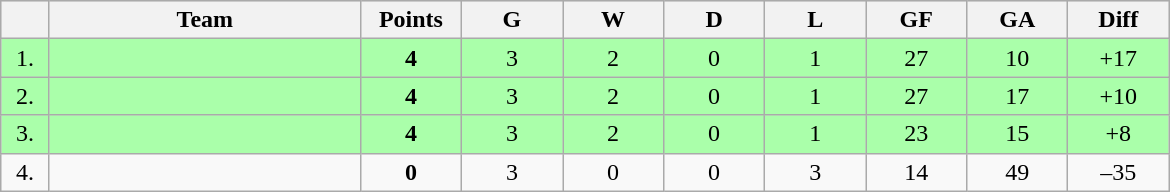<table class=wikitable style="text-align:center">
<tr bgcolor="#DCDCDC">
<th width="25"></th>
<th width="200">Team</th>
<th width="60">Points</th>
<th width="60">G</th>
<th width="60">W</th>
<th width="60">D</th>
<th width="60">L</th>
<th width="60">GF</th>
<th width="60">GA</th>
<th width="60">Diff</th>
</tr>
<tr bgcolor=#AAFFAA>
<td>1.</td>
<td align=left></td>
<td><strong>4</strong></td>
<td>3</td>
<td>2</td>
<td>0</td>
<td>1</td>
<td>27</td>
<td>10</td>
<td>+17</td>
</tr>
<tr bgcolor=#AAFFAA>
<td>2.</td>
<td align=left></td>
<td><strong>4</strong></td>
<td>3</td>
<td>2</td>
<td>0</td>
<td>1</td>
<td>27</td>
<td>17</td>
<td>+10</td>
</tr>
<tr bgcolor=#AAFFAA>
<td>3.</td>
<td align=left></td>
<td><strong>4</strong></td>
<td>3</td>
<td>2</td>
<td>0</td>
<td>1</td>
<td>23</td>
<td>15</td>
<td>+8</td>
</tr>
<tr>
<td>4.</td>
<td align=left></td>
<td><strong>0</strong></td>
<td>3</td>
<td>0</td>
<td>0</td>
<td>3</td>
<td>14</td>
<td>49</td>
<td>–35</td>
</tr>
</table>
